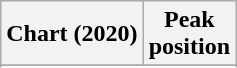<table class="wikitable sortable plainrowheaders" style="text-align:center">
<tr>
<th scope="col">Chart (2020)</th>
<th scope="col">Peak<br>position</th>
</tr>
<tr>
</tr>
<tr>
</tr>
</table>
